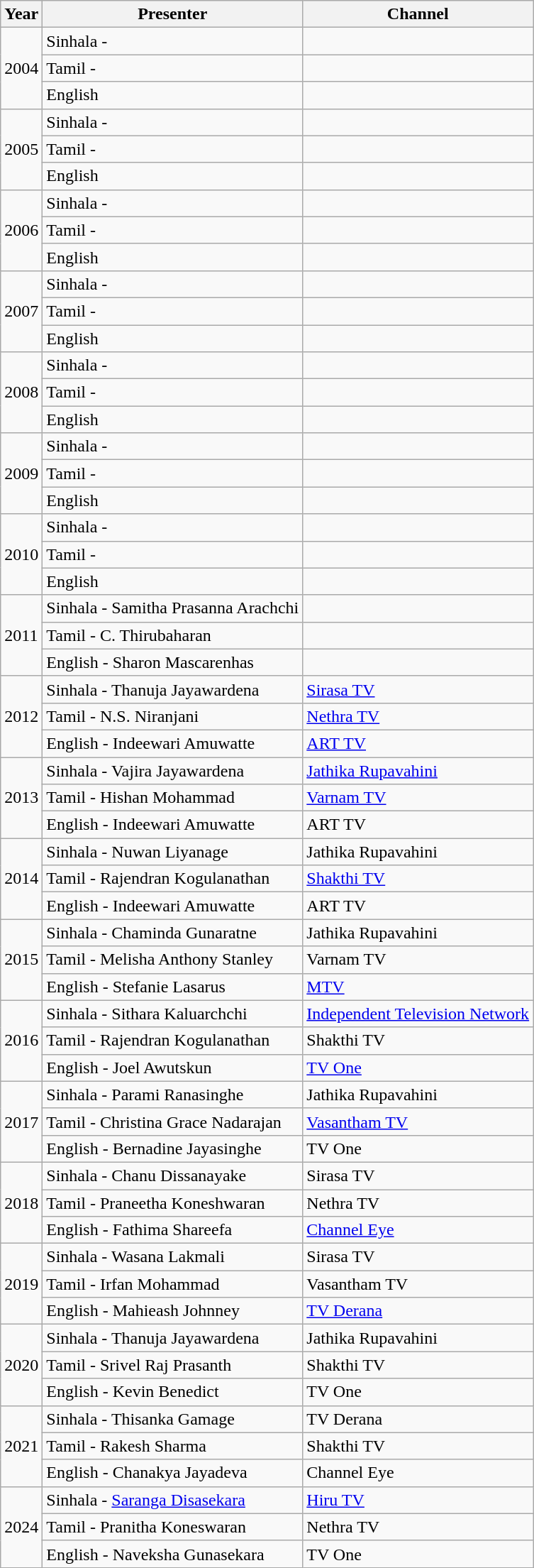<table class="wikitable">
<tr>
<th>Year</th>
<th>Presenter</th>
<th>Channel</th>
</tr>
<tr>
<td rowspan="3">2004</td>
<td>Sinhala -</td>
<td></td>
</tr>
<tr>
<td>Tamil -</td>
<td></td>
</tr>
<tr>
<td>English</td>
<td></td>
</tr>
<tr>
<td rowspan="3">2005</td>
<td>Sinhala -</td>
<td></td>
</tr>
<tr>
<td>Tamil -</td>
<td></td>
</tr>
<tr>
<td>English</td>
<td></td>
</tr>
<tr>
<td rowspan="3">2006</td>
<td>Sinhala -</td>
<td></td>
</tr>
<tr>
<td>Tamil -</td>
<td></td>
</tr>
<tr>
<td>English</td>
<td></td>
</tr>
<tr>
<td rowspan="3">2007</td>
<td>Sinhala -</td>
<td></td>
</tr>
<tr>
<td>Tamil -</td>
<td></td>
</tr>
<tr>
<td>English</td>
<td></td>
</tr>
<tr>
<td rowspan="3">2008</td>
<td>Sinhala -</td>
<td></td>
</tr>
<tr>
<td>Tamil -</td>
<td></td>
</tr>
<tr>
<td>English</td>
<td></td>
</tr>
<tr>
<td rowspan="3">2009</td>
<td>Sinhala -</td>
<td></td>
</tr>
<tr>
<td>Tamil -</td>
<td></td>
</tr>
<tr>
<td>English</td>
<td></td>
</tr>
<tr>
<td rowspan="3">2010</td>
<td>Sinhala -</td>
<td></td>
</tr>
<tr>
<td>Tamil -</td>
<td></td>
</tr>
<tr>
<td>English</td>
<td></td>
</tr>
<tr>
<td rowspan="3">2011</td>
<td>Sinhala - Samitha Prasanna Arachchi</td>
<td></td>
</tr>
<tr>
<td>Tamil - C. Thirubaharan</td>
<td></td>
</tr>
<tr>
<td>English - Sharon Mascarenhas</td>
<td></td>
</tr>
<tr>
<td rowspan="3">2012</td>
<td>Sinhala - Thanuja Jayawardena</td>
<td><a href='#'>Sirasa TV</a></td>
</tr>
<tr>
<td>Tamil - N.S. Niranjani</td>
<td><a href='#'>Nethra TV</a></td>
</tr>
<tr>
<td>English - Indeewari Amuwatte</td>
<td><a href='#'>ART TV</a></td>
</tr>
<tr>
<td rowspan="3">2013</td>
<td>Sinhala - Vajira Jayawardena</td>
<td><a href='#'>Jathika Rupavahini</a></td>
</tr>
<tr>
<td>Tamil - Hishan Mohammad</td>
<td><a href='#'>Varnam TV</a></td>
</tr>
<tr>
<td>English - Indeewari Amuwatte</td>
<td>ART TV</td>
</tr>
<tr>
<td rowspan="3">2014</td>
<td>Sinhala - Nuwan Liyanage</td>
<td>Jathika Rupavahini</td>
</tr>
<tr>
<td>Tamil - Rajendran Kogulanathan</td>
<td><a href='#'>Shakthi TV</a></td>
</tr>
<tr>
<td>English - Indeewari Amuwatte</td>
<td>ART TV</td>
</tr>
<tr>
<td rowspan="3">2015</td>
<td>Sinhala - Chaminda Gunaratne</td>
<td>Jathika Rupavahini</td>
</tr>
<tr>
<td>Tamil - Melisha Anthony Stanley</td>
<td>Varnam TV</td>
</tr>
<tr>
<td>English - Stefanie Lasarus</td>
<td><a href='#'>MTV</a></td>
</tr>
<tr>
<td rowspan="3">2016</td>
<td>Sinhala - Sithara Kaluarchchi</td>
<td><a href='#'>Independent Television Network</a></td>
</tr>
<tr>
<td>Tamil - Rajendran Kogulanathan</td>
<td>Shakthi TV</td>
</tr>
<tr>
<td>English - Joel Awutskun</td>
<td><a href='#'>TV One</a></td>
</tr>
<tr>
<td rowspan="3">2017</td>
<td>Sinhala - Parami Ranasinghe</td>
<td>Jathika Rupavahini</td>
</tr>
<tr>
<td>Tamil - Christina Grace Nadarajan</td>
<td><a href='#'>Vasantham TV</a></td>
</tr>
<tr>
<td>English - Bernadine Jayasinghe</td>
<td>TV One</td>
</tr>
<tr>
<td rowspan="3">2018</td>
<td>Sinhala - Chanu Dissanayake</td>
<td>Sirasa TV</td>
</tr>
<tr>
<td>Tamil -  Praneetha Koneshwaran</td>
<td>Nethra TV</td>
</tr>
<tr>
<td>English - Fathima Shareefa</td>
<td><a href='#'>Channel Eye</a></td>
</tr>
<tr>
<td rowspan="3">2019 </td>
<td>Sinhala - Wasana Lakmali</td>
<td>Sirasa TV</td>
</tr>
<tr>
<td>Tamil - Irfan Mohammad</td>
<td>Vasantham TV</td>
</tr>
<tr>
<td>English - Mahieash Johnney</td>
<td><a href='#'>TV Derana</a></td>
</tr>
<tr>
<td rowspan="3">2020</td>
<td>Sinhala - Thanuja Jayawardena</td>
<td>Jathika Rupavahini</td>
</tr>
<tr>
<td>Tamil - Srivel Raj Prasanth</td>
<td>Shakthi TV</td>
</tr>
<tr>
<td>English - Kevin Benedict</td>
<td>TV One</td>
</tr>
<tr>
<td rowspan="3">2021</td>
<td>Sinhala - Thisanka Gamage</td>
<td>TV Derana</td>
</tr>
<tr>
<td>Tamil - Rakesh Sharma</td>
<td>Shakthi TV</td>
</tr>
<tr>
<td>English - Chanakya Jayadeva</td>
<td>Channel Eye</td>
</tr>
<tr>
<td rowspan="3">2024</td>
<td>Sinhala - <a href='#'>Saranga Disasekara</a></td>
<td><a href='#'>Hiru TV</a></td>
</tr>
<tr>
<td>Tamil - Pranitha Koneswaran</td>
<td>Nethra TV</td>
</tr>
<tr>
<td>English - Naveksha Gunasekara</td>
<td>TV One</td>
</tr>
</table>
